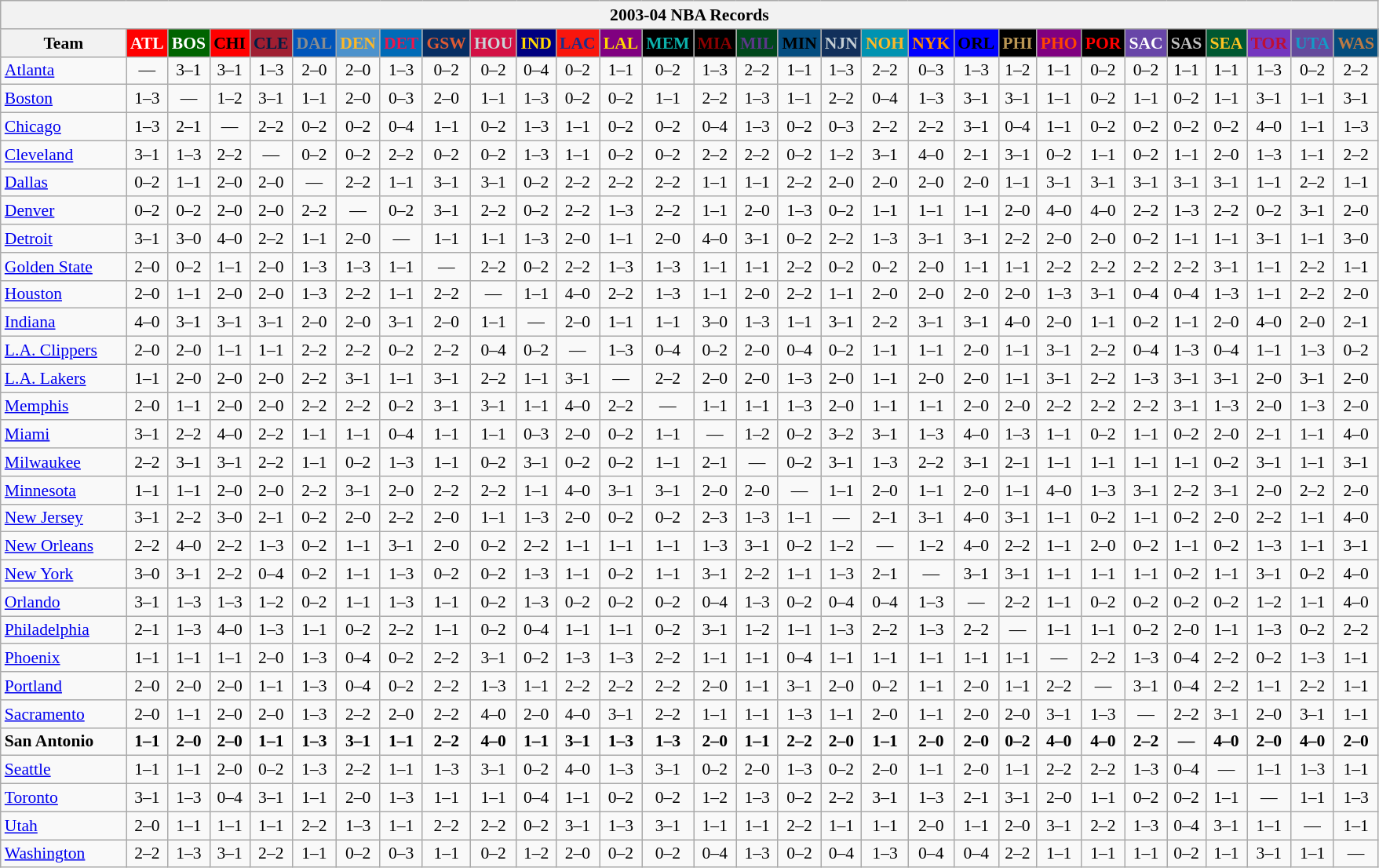<table class="wikitable" style="font-size:90%; text-align:center;">
<tr>
<th colspan=30>2003-04 NBA Records</th>
</tr>
<tr>
<th width=100>Team</th>
<th style="background:#FF0000;color:#FFFFFF;width=35">ATL</th>
<th style="background:#006400;color:#FFFFFF;width=35">BOS</th>
<th style="background:#FF0000;color:#000000;width=35">CHI</th>
<th style="background:#9F1F32;color:#001D43;width=35">CLE</th>
<th style="background:#0055BA;color:#898D8F;width=35">DAL</th>
<th style="background:#4C92CC;color:#FDB827;width=35">DEN</th>
<th style="background:#006BB7;color:#ED164B;width=35">DET</th>
<th style="background:#072E63;color:#DC5A34;width=35">GSW</th>
<th style="background:#D31145;color:#CBD4D8;width=35">HOU</th>
<th style="background:#000080;color:#FFD700;width=35">IND</th>
<th style="background:#F9160D;color:#1A2E8B;width=35">LAC</th>
<th style="background:#800080;color:#FFD700;width=35">LAL</th>
<th style="background:#000000;color:#0CB2AC;width=35">MEM</th>
<th style="background:#000000;color:#8B0000;width=35">MIA</th>
<th style="background:#00471B;color:#5C378A;width=35">MIL</th>
<th style="background:#044D80;color:#000000;width=35">MIN</th>
<th style="background:#12305B;color:#C4CED4;width=35">NJN</th>
<th style="background:#0093B1;color:#FDB827;width=35">NOH</th>
<th style="background:#0000FF;color:#FF8C00;width=35">NYK</th>
<th style="background:#0000FF;color:#000000;width=35">ORL</th>
<th style="background:#000000;color:#BB9754;width=35">PHI</th>
<th style="background:#800080;color:#FF4500;width=35">PHO</th>
<th style="background:#000000;color:#FF0000;width=35">POR</th>
<th style="background:#6846A8;color:#FFFFFF;width=35">SAC</th>
<th style="background:#000000;color:#C0C0C0;width=35">SAS</th>
<th style="background:#005831;color:#FFC322;width=35">SEA</th>
<th style="background:#7436BF;color:#BE0F34;width=35">TOR</th>
<th style="background:#644A9C;color:#149BC7;width=35">UTA</th>
<th style="background:#044D7D;color:#BC7A44;width=35">WAS</th>
</tr>
<tr>
<td style="text-align:left;"><a href='#'>Atlanta</a></td>
<td>—</td>
<td>3–1</td>
<td>3–1</td>
<td>1–3</td>
<td>2–0</td>
<td>2–0</td>
<td>1–3</td>
<td>0–2</td>
<td>0–2</td>
<td>0–4</td>
<td>0–2</td>
<td>1–1</td>
<td>0–2</td>
<td>1–3</td>
<td>2–2</td>
<td>1–1</td>
<td>1–3</td>
<td>2–2</td>
<td>0–3</td>
<td>1–3</td>
<td>1–2</td>
<td>1–1</td>
<td>0–2</td>
<td>0–2</td>
<td>1–1</td>
<td>1–1</td>
<td>1–3</td>
<td>0–2</td>
<td>2–2</td>
</tr>
<tr>
<td style="text-align:left;"><a href='#'>Boston</a></td>
<td>1–3</td>
<td>—</td>
<td>1–2</td>
<td>3–1</td>
<td>1–1</td>
<td>2–0</td>
<td>0–3</td>
<td>2–0</td>
<td>1–1</td>
<td>1–3</td>
<td>0–2</td>
<td>0–2</td>
<td>1–1</td>
<td>2–2</td>
<td>1–3</td>
<td>1–1</td>
<td>2–2</td>
<td>0–4</td>
<td>1–3</td>
<td>3–1</td>
<td>3–1</td>
<td>1–1</td>
<td>0–2</td>
<td>1–1</td>
<td>0–2</td>
<td>1–1</td>
<td>3–1</td>
<td>1–1</td>
<td>3–1</td>
</tr>
<tr>
<td style="text-align:left;"><a href='#'>Chicago</a></td>
<td>1–3</td>
<td>2–1</td>
<td>—</td>
<td>2–2</td>
<td>0–2</td>
<td>0–2</td>
<td>0–4</td>
<td>1–1</td>
<td>0–2</td>
<td>1–3</td>
<td>1–1</td>
<td>0–2</td>
<td>0–2</td>
<td>0–4</td>
<td>1–3</td>
<td>0–2</td>
<td>0–3</td>
<td>2–2</td>
<td>2–2</td>
<td>3–1</td>
<td>0–4</td>
<td>1–1</td>
<td>0–2</td>
<td>0–2</td>
<td>0–2</td>
<td>0–2</td>
<td>4–0</td>
<td>1–1</td>
<td>1–3</td>
</tr>
<tr>
<td style="text-align:left;"><a href='#'>Cleveland</a></td>
<td>3–1</td>
<td>1–3</td>
<td>2–2</td>
<td>—</td>
<td>0–2</td>
<td>0–2</td>
<td>2–2</td>
<td>0–2</td>
<td>0–2</td>
<td>1–3</td>
<td>1–1</td>
<td>0–2</td>
<td>0–2</td>
<td>2–2</td>
<td>2–2</td>
<td>0–2</td>
<td>1–2</td>
<td>3–1</td>
<td>4–0</td>
<td>2–1</td>
<td>3–1</td>
<td>0–2</td>
<td>1–1</td>
<td>0–2</td>
<td>1–1</td>
<td>2–0</td>
<td>1–3</td>
<td>1–1</td>
<td>2–2</td>
</tr>
<tr>
<td style="text-align:left;"><a href='#'>Dallas</a></td>
<td>0–2</td>
<td>1–1</td>
<td>2–0</td>
<td>2–0</td>
<td>—</td>
<td>2–2</td>
<td>1–1</td>
<td>3–1</td>
<td>3–1</td>
<td>0–2</td>
<td>2–2</td>
<td>2–2</td>
<td>2–2</td>
<td>1–1</td>
<td>1–1</td>
<td>2–2</td>
<td>2–0</td>
<td>2–0</td>
<td>2–0</td>
<td>2–0</td>
<td>1–1</td>
<td>3–1</td>
<td>3–1</td>
<td>3–1</td>
<td>3–1</td>
<td>3–1</td>
<td>1–1</td>
<td>2–2</td>
<td>1–1</td>
</tr>
<tr>
<td style="text-align:left;"><a href='#'>Denver</a></td>
<td>0–2</td>
<td>0–2</td>
<td>2–0</td>
<td>2–0</td>
<td>2–2</td>
<td>—</td>
<td>0–2</td>
<td>3–1</td>
<td>2–2</td>
<td>0–2</td>
<td>2–2</td>
<td>1–3</td>
<td>2–2</td>
<td>1–1</td>
<td>2–0</td>
<td>1–3</td>
<td>0–2</td>
<td>1–1</td>
<td>1–1</td>
<td>1–1</td>
<td>2–0</td>
<td>4–0</td>
<td>4–0</td>
<td>2–2</td>
<td>1–3</td>
<td>2–2</td>
<td>0–2</td>
<td>3–1</td>
<td>2–0</td>
</tr>
<tr>
<td style="text-align:left;"><a href='#'>Detroit</a></td>
<td>3–1</td>
<td>3–0</td>
<td>4–0</td>
<td>2–2</td>
<td>1–1</td>
<td>2–0</td>
<td>—</td>
<td>1–1</td>
<td>1–1</td>
<td>1–3</td>
<td>2–0</td>
<td>1–1</td>
<td>2–0</td>
<td>4–0</td>
<td>3–1</td>
<td>0–2</td>
<td>2–2</td>
<td>1–3</td>
<td>3–1</td>
<td>3–1</td>
<td>2–2</td>
<td>2–0</td>
<td>2–0</td>
<td>0–2</td>
<td>1–1</td>
<td>1–1</td>
<td>3–1</td>
<td>1–1</td>
<td>3–0</td>
</tr>
<tr>
<td style="text-align:left;"><a href='#'>Golden State</a></td>
<td>2–0</td>
<td>0–2</td>
<td>1–1</td>
<td>2–0</td>
<td>1–3</td>
<td>1–3</td>
<td>1–1</td>
<td>—</td>
<td>2–2</td>
<td>0–2</td>
<td>2–2</td>
<td>1–3</td>
<td>1–3</td>
<td>1–1</td>
<td>1–1</td>
<td>2–2</td>
<td>0–2</td>
<td>0–2</td>
<td>2–0</td>
<td>1–1</td>
<td>1–1</td>
<td>2–2</td>
<td>2–2</td>
<td>2–2</td>
<td>2–2</td>
<td>3–1</td>
<td>1–1</td>
<td>2–2</td>
<td>1–1</td>
</tr>
<tr>
<td style="text-align:left;"><a href='#'>Houston</a></td>
<td>2–0</td>
<td>1–1</td>
<td>2–0</td>
<td>2–0</td>
<td>1–3</td>
<td>2–2</td>
<td>1–1</td>
<td>2–2</td>
<td>—</td>
<td>1–1</td>
<td>4–0</td>
<td>2–2</td>
<td>1–3</td>
<td>1–1</td>
<td>2–0</td>
<td>2–2</td>
<td>1–1</td>
<td>2–0</td>
<td>2–0</td>
<td>2–0</td>
<td>2–0</td>
<td>1–3</td>
<td>3–1</td>
<td>0–4</td>
<td>0–4</td>
<td>1–3</td>
<td>1–1</td>
<td>2–2</td>
<td>2–0</td>
</tr>
<tr>
<td style="text-align:left;"><a href='#'>Indiana</a></td>
<td>4–0</td>
<td>3–1</td>
<td>3–1</td>
<td>3–1</td>
<td>2–0</td>
<td>2–0</td>
<td>3–1</td>
<td>2–0</td>
<td>1–1</td>
<td>—</td>
<td>2–0</td>
<td>1–1</td>
<td>1–1</td>
<td>3–0</td>
<td>1–3</td>
<td>1–1</td>
<td>3–1</td>
<td>2–2</td>
<td>3–1</td>
<td>3–1</td>
<td>4–0</td>
<td>2–0</td>
<td>1–1</td>
<td>0–2</td>
<td>1–1</td>
<td>2–0</td>
<td>4–0</td>
<td>2–0</td>
<td>2–1</td>
</tr>
<tr>
<td style="text-align:left;"><a href='#'>L.A. Clippers</a></td>
<td>2–0</td>
<td>2–0</td>
<td>1–1</td>
<td>1–1</td>
<td>2–2</td>
<td>2–2</td>
<td>0–2</td>
<td>2–2</td>
<td>0–4</td>
<td>0–2</td>
<td>—</td>
<td>1–3</td>
<td>0–4</td>
<td>0–2</td>
<td>2–0</td>
<td>0–4</td>
<td>0–2</td>
<td>1–1</td>
<td>1–1</td>
<td>2–0</td>
<td>1–1</td>
<td>3–1</td>
<td>2–2</td>
<td>0–4</td>
<td>1–3</td>
<td>0–4</td>
<td>1–1</td>
<td>1–3</td>
<td>0–2</td>
</tr>
<tr>
<td style="text-align:left;"><a href='#'>L.A. Lakers</a></td>
<td>1–1</td>
<td>2–0</td>
<td>2–0</td>
<td>2–0</td>
<td>2–2</td>
<td>3–1</td>
<td>1–1</td>
<td>3–1</td>
<td>2–2</td>
<td>1–1</td>
<td>3–1</td>
<td>—</td>
<td>2–2</td>
<td>2–0</td>
<td>2–0</td>
<td>1–3</td>
<td>2–0</td>
<td>1–1</td>
<td>2–0</td>
<td>2–0</td>
<td>1–1</td>
<td>3–1</td>
<td>2–2</td>
<td>1–3</td>
<td>3–1</td>
<td>3–1</td>
<td>2–0</td>
<td>3–1</td>
<td>2–0</td>
</tr>
<tr>
<td style="text-align:left;"><a href='#'>Memphis</a></td>
<td>2–0</td>
<td>1–1</td>
<td>2–0</td>
<td>2–0</td>
<td>2–2</td>
<td>2–2</td>
<td>0–2</td>
<td>3–1</td>
<td>3–1</td>
<td>1–1</td>
<td>4–0</td>
<td>2–2</td>
<td>—</td>
<td>1–1</td>
<td>1–1</td>
<td>1–3</td>
<td>2–0</td>
<td>1–1</td>
<td>1–1</td>
<td>2–0</td>
<td>2–0</td>
<td>2–2</td>
<td>2–2</td>
<td>2–2</td>
<td>3–1</td>
<td>1–3</td>
<td>2–0</td>
<td>1–3</td>
<td>2–0</td>
</tr>
<tr>
<td style="text-align:left;"><a href='#'>Miami</a></td>
<td>3–1</td>
<td>2–2</td>
<td>4–0</td>
<td>2–2</td>
<td>1–1</td>
<td>1–1</td>
<td>0–4</td>
<td>1–1</td>
<td>1–1</td>
<td>0–3</td>
<td>2–0</td>
<td>0–2</td>
<td>1–1</td>
<td>—</td>
<td>1–2</td>
<td>0–2</td>
<td>3–2</td>
<td>3–1</td>
<td>1–3</td>
<td>4–0</td>
<td>1–3</td>
<td>1–1</td>
<td>0–2</td>
<td>1–1</td>
<td>0–2</td>
<td>2–0</td>
<td>2–1</td>
<td>1–1</td>
<td>4–0</td>
</tr>
<tr>
<td style="text-align:left;"><a href='#'>Milwaukee</a></td>
<td>2–2</td>
<td>3–1</td>
<td>3–1</td>
<td>2–2</td>
<td>1–1</td>
<td>0–2</td>
<td>1–3</td>
<td>1–1</td>
<td>0–2</td>
<td>3–1</td>
<td>0–2</td>
<td>0–2</td>
<td>1–1</td>
<td>2–1</td>
<td>—</td>
<td>0–2</td>
<td>3–1</td>
<td>1–3</td>
<td>2–2</td>
<td>3–1</td>
<td>2–1</td>
<td>1–1</td>
<td>1–1</td>
<td>1–1</td>
<td>1–1</td>
<td>0–2</td>
<td>3–1</td>
<td>1–1</td>
<td>3–1</td>
</tr>
<tr>
<td style="text-align:left;"><a href='#'>Minnesota</a></td>
<td>1–1</td>
<td>1–1</td>
<td>2–0</td>
<td>2–0</td>
<td>2–2</td>
<td>3–1</td>
<td>2–0</td>
<td>2–2</td>
<td>2–2</td>
<td>1–1</td>
<td>4–0</td>
<td>3–1</td>
<td>3–1</td>
<td>2–0</td>
<td>2–0</td>
<td>—</td>
<td>1–1</td>
<td>2–0</td>
<td>1–1</td>
<td>2–0</td>
<td>1–1</td>
<td>4–0</td>
<td>1–3</td>
<td>3–1</td>
<td>2–2</td>
<td>3–1</td>
<td>2–0</td>
<td>2–2</td>
<td>2–0</td>
</tr>
<tr>
<td style="text-align:left;"><a href='#'>New Jersey</a></td>
<td>3–1</td>
<td>2–2</td>
<td>3–0</td>
<td>2–1</td>
<td>0–2</td>
<td>2–0</td>
<td>2–2</td>
<td>2–0</td>
<td>1–1</td>
<td>1–3</td>
<td>2–0</td>
<td>0–2</td>
<td>0–2</td>
<td>2–3</td>
<td>1–3</td>
<td>1–1</td>
<td>—</td>
<td>2–1</td>
<td>3–1</td>
<td>4–0</td>
<td>3–1</td>
<td>1–1</td>
<td>0–2</td>
<td>1–1</td>
<td>0–2</td>
<td>2–0</td>
<td>2–2</td>
<td>1–1</td>
<td>4–0</td>
</tr>
<tr>
<td style="text-align:left;"><a href='#'>New Orleans</a></td>
<td>2–2</td>
<td>4–0</td>
<td>2–2</td>
<td>1–3</td>
<td>0–2</td>
<td>1–1</td>
<td>3–1</td>
<td>2–0</td>
<td>0–2</td>
<td>2–2</td>
<td>1–1</td>
<td>1–1</td>
<td>1–1</td>
<td>1–3</td>
<td>3–1</td>
<td>0–2</td>
<td>1–2</td>
<td>—</td>
<td>1–2</td>
<td>4–0</td>
<td>2–2</td>
<td>1–1</td>
<td>2–0</td>
<td>0–2</td>
<td>1–1</td>
<td>0–2</td>
<td>1–3</td>
<td>1–1</td>
<td>3–1</td>
</tr>
<tr>
<td style="text-align:left;"><a href='#'>New York</a></td>
<td>3–0</td>
<td>3–1</td>
<td>2–2</td>
<td>0–4</td>
<td>0–2</td>
<td>1–1</td>
<td>1–3</td>
<td>0–2</td>
<td>0–2</td>
<td>1–3</td>
<td>1–1</td>
<td>0–2</td>
<td>1–1</td>
<td>3–1</td>
<td>2–2</td>
<td>1–1</td>
<td>1–3</td>
<td>2–1</td>
<td>—</td>
<td>3–1</td>
<td>3–1</td>
<td>1–1</td>
<td>1–1</td>
<td>1–1</td>
<td>0–2</td>
<td>1–1</td>
<td>3–1</td>
<td>0–2</td>
<td>4–0</td>
</tr>
<tr>
<td style="text-align:left;"><a href='#'>Orlando</a></td>
<td>3–1</td>
<td>1–3</td>
<td>1–3</td>
<td>1–2</td>
<td>0–2</td>
<td>1–1</td>
<td>1–3</td>
<td>1–1</td>
<td>0–2</td>
<td>1–3</td>
<td>0–2</td>
<td>0–2</td>
<td>0–2</td>
<td>0–4</td>
<td>1–3</td>
<td>0–2</td>
<td>0–4</td>
<td>0–4</td>
<td>1–3</td>
<td>—</td>
<td>2–2</td>
<td>1–1</td>
<td>0–2</td>
<td>0–2</td>
<td>0–2</td>
<td>0–2</td>
<td>1–2</td>
<td>1–1</td>
<td>4–0</td>
</tr>
<tr>
<td style="text-align:left;"><a href='#'>Philadelphia</a></td>
<td>2–1</td>
<td>1–3</td>
<td>4–0</td>
<td>1–3</td>
<td>1–1</td>
<td>0–2</td>
<td>2–2</td>
<td>1–1</td>
<td>0–2</td>
<td>0–4</td>
<td>1–1</td>
<td>1–1</td>
<td>0–2</td>
<td>3–1</td>
<td>1–2</td>
<td>1–1</td>
<td>1–3</td>
<td>2–2</td>
<td>1–3</td>
<td>2–2</td>
<td>—</td>
<td>1–1</td>
<td>1–1</td>
<td>0–2</td>
<td>2–0</td>
<td>1–1</td>
<td>1–3</td>
<td>0–2</td>
<td>2–2</td>
</tr>
<tr>
<td style="text-align:left;"><a href='#'>Phoenix</a></td>
<td>1–1</td>
<td>1–1</td>
<td>1–1</td>
<td>2–0</td>
<td>1–3</td>
<td>0–4</td>
<td>0–2</td>
<td>2–2</td>
<td>3–1</td>
<td>0–2</td>
<td>1–3</td>
<td>1–3</td>
<td>2–2</td>
<td>1–1</td>
<td>1–1</td>
<td>0–4</td>
<td>1–1</td>
<td>1–1</td>
<td>1–1</td>
<td>1–1</td>
<td>1–1</td>
<td>—</td>
<td>2–2</td>
<td>1–3</td>
<td>0–4</td>
<td>2–2</td>
<td>0–2</td>
<td>1–3</td>
<td>1–1</td>
</tr>
<tr>
<td style="text-align:left;"><a href='#'>Portland</a></td>
<td>2–0</td>
<td>2–0</td>
<td>2–0</td>
<td>1–1</td>
<td>1–3</td>
<td>0–4</td>
<td>0–2</td>
<td>2–2</td>
<td>1–3</td>
<td>1–1</td>
<td>2–2</td>
<td>2–2</td>
<td>2–2</td>
<td>2–0</td>
<td>1–1</td>
<td>3–1</td>
<td>2–0</td>
<td>0–2</td>
<td>1–1</td>
<td>2–0</td>
<td>1–1</td>
<td>2–2</td>
<td>—</td>
<td>3–1</td>
<td>0–4</td>
<td>2–2</td>
<td>1–1</td>
<td>2–2</td>
<td>1–1</td>
</tr>
<tr>
<td style="text-align:left;"><a href='#'>Sacramento</a></td>
<td>2–0</td>
<td>1–1</td>
<td>2–0</td>
<td>2–0</td>
<td>1–3</td>
<td>2–2</td>
<td>2–0</td>
<td>2–2</td>
<td>4–0</td>
<td>2–0</td>
<td>4–0</td>
<td>3–1</td>
<td>2–2</td>
<td>1–1</td>
<td>1–1</td>
<td>1–3</td>
<td>1–1</td>
<td>2–0</td>
<td>1–1</td>
<td>2–0</td>
<td>2–0</td>
<td>3–1</td>
<td>1–3</td>
<td>—</td>
<td>2–2</td>
<td>3–1</td>
<td>2–0</td>
<td>3–1</td>
<td>1–1</td>
</tr>
<tr style="font-weight:bold">
<td style="text-align:left;">San Antonio</td>
<td>1–1</td>
<td>2–0</td>
<td>2–0</td>
<td>1–1</td>
<td>1–3</td>
<td>3–1</td>
<td>1–1</td>
<td>2–2</td>
<td>4–0</td>
<td>1–1</td>
<td>3–1</td>
<td>1–3</td>
<td>1–3</td>
<td>2–0</td>
<td>1–1</td>
<td>2–2</td>
<td>2–0</td>
<td>1–1</td>
<td>2–0</td>
<td>2–0</td>
<td>0–2</td>
<td>4–0</td>
<td>4–0</td>
<td>2–2</td>
<td>—</td>
<td>4–0</td>
<td>2–0</td>
<td>4–0</td>
<td>2–0</td>
</tr>
<tr>
<td style="text-align:left;"><a href='#'>Seattle</a></td>
<td>1–1</td>
<td>1–1</td>
<td>2–0</td>
<td>0–2</td>
<td>1–3</td>
<td>2–2</td>
<td>1–1</td>
<td>1–3</td>
<td>3–1</td>
<td>0–2</td>
<td>4–0</td>
<td>1–3</td>
<td>3–1</td>
<td>0–2</td>
<td>2–0</td>
<td>1–3</td>
<td>0–2</td>
<td>2–0</td>
<td>1–1</td>
<td>2–0</td>
<td>1–1</td>
<td>2–2</td>
<td>2–2</td>
<td>1–3</td>
<td>0–4</td>
<td>—</td>
<td>1–1</td>
<td>1–3</td>
<td>1–1</td>
</tr>
<tr>
<td style="text-align:left;"><a href='#'>Toronto</a></td>
<td>3–1</td>
<td>1–3</td>
<td>0–4</td>
<td>3–1</td>
<td>1–1</td>
<td>2–0</td>
<td>1–3</td>
<td>1–1</td>
<td>1–1</td>
<td>0–4</td>
<td>1–1</td>
<td>0–2</td>
<td>0–2</td>
<td>1–2</td>
<td>1–3</td>
<td>0–2</td>
<td>2–2</td>
<td>3–1</td>
<td>1–3</td>
<td>2–1</td>
<td>3–1</td>
<td>2–0</td>
<td>1–1</td>
<td>0–2</td>
<td>0–2</td>
<td>1–1</td>
<td>—</td>
<td>1–1</td>
<td>1–3</td>
</tr>
<tr>
<td style="text-align:left;"><a href='#'>Utah</a></td>
<td>2–0</td>
<td>1–1</td>
<td>1–1</td>
<td>1–1</td>
<td>2–2</td>
<td>1–3</td>
<td>1–1</td>
<td>2–2</td>
<td>2–2</td>
<td>0–2</td>
<td>3–1</td>
<td>1–3</td>
<td>3–1</td>
<td>1–1</td>
<td>1–1</td>
<td>2–2</td>
<td>1–1</td>
<td>1–1</td>
<td>2–0</td>
<td>1–1</td>
<td>2–0</td>
<td>3–1</td>
<td>2–2</td>
<td>1–3</td>
<td>0–4</td>
<td>3–1</td>
<td>1–1</td>
<td>—</td>
<td>1–1</td>
</tr>
<tr>
<td style="text-align:left;"><a href='#'>Washington</a></td>
<td>2–2</td>
<td>1–3</td>
<td>3–1</td>
<td>2–2</td>
<td>1–1</td>
<td>0–2</td>
<td>0–3</td>
<td>1–1</td>
<td>0–2</td>
<td>1–2</td>
<td>2–0</td>
<td>0–2</td>
<td>0–2</td>
<td>0–4</td>
<td>1–3</td>
<td>0–2</td>
<td>0–4</td>
<td>1–3</td>
<td>0–4</td>
<td>0–4</td>
<td>2–2</td>
<td>1–1</td>
<td>1–1</td>
<td>1–1</td>
<td>0–2</td>
<td>1–1</td>
<td>3–1</td>
<td>1–1</td>
<td>—</td>
</tr>
</table>
